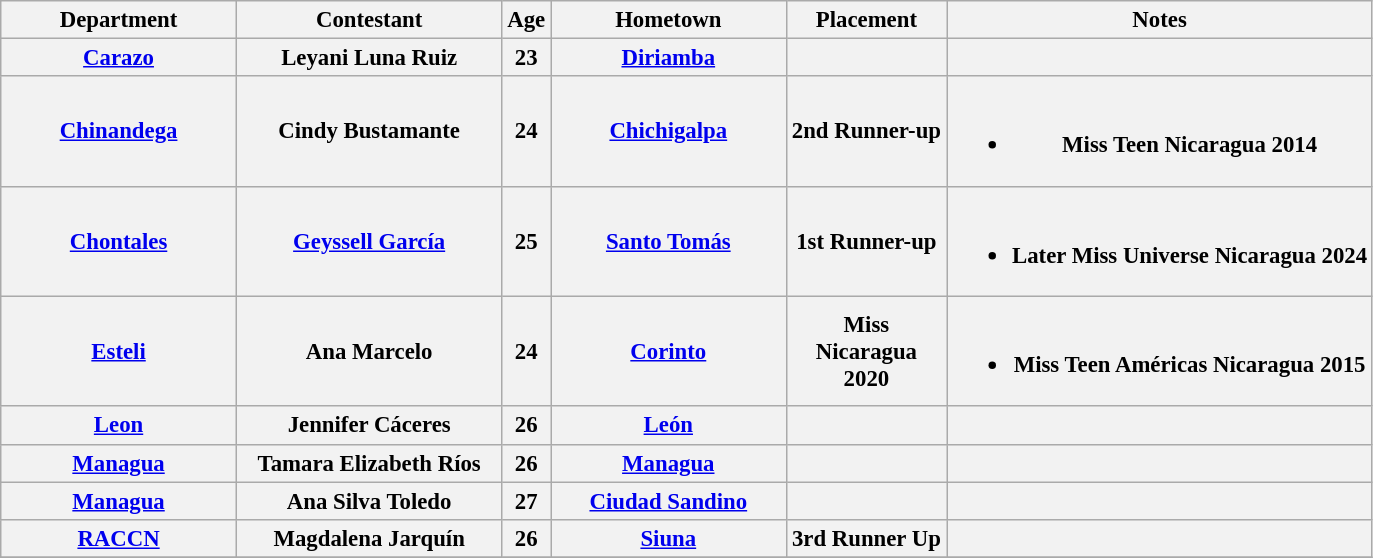<table class="wikitable sortable" style="font-size: 95%;">
<tr>
<th width=150>Department</th>
<th width=170>Contestant</th>
<th>Age</th>
<th width=150>Hometown</th>
<th width=100>Placement</th>
<th>Notes</th>
</tr>
<tr>
<th> <strong><a href='#'>Carazo</a></strong></th>
<th>Leyani Luna Ruiz</th>
<th>23</th>
<th><a href='#'>Diriamba</a></th>
<th></th>
<th></th>
</tr>
<tr>
<th> <strong><a href='#'>Chinandega</a></strong></th>
<th>Cindy Bustamante</th>
<th>24</th>
<th><a href='#'>Chichigalpa</a></th>
<th>2nd Runner-up</th>
<th><br><ul><li>Miss Teen Nicaragua 2014</li></ul></th>
</tr>
<tr>
<th> <strong><a href='#'>Chontales</a></strong></th>
<th><a href='#'>Geyssell García</a></th>
<th>25</th>
<th><a href='#'>Santo Tomás</a></th>
<th>1st Runner-up</th>
<th><br><ul><li>Later Miss Universe Nicaragua 2024</li></ul></th>
</tr>
<tr>
<th> <strong><a href='#'>Esteli</a></strong></th>
<th>Ana Marcelo</th>
<th>24</th>
<th><a href='#'>Corinto</a></th>
<th><strong>Miss Nicaragua 2020</strong></th>
<th><br><ul><li>Miss Teen Américas Nicaragua 2015</li></ul></th>
</tr>
<tr>
<th> <strong><a href='#'>Leon</a></strong></th>
<th>Jennifer Cáceres</th>
<th>26</th>
<th><a href='#'>León</a></th>
<th></th>
<th></th>
</tr>
<tr>
<th> <strong><a href='#'>Managua</a></strong></th>
<th>Tamara Elizabeth Ríos</th>
<th>26</th>
<th><a href='#'>Managua</a></th>
<th></th>
<th></th>
</tr>
<tr>
<th> <strong><a href='#'>Managua</a></strong></th>
<th>Ana Silva Toledo</th>
<th>27</th>
<th><a href='#'>Ciudad Sandino</a></th>
<th></th>
<th></th>
</tr>
<tr>
<th> <strong><a href='#'>RACCN</a></strong></th>
<th>Magdalena Jarquín</th>
<th>26</th>
<th><a href='#'>Siuna</a></th>
<th>3rd Runner Up</th>
<th></th>
</tr>
<tr>
</tr>
</table>
